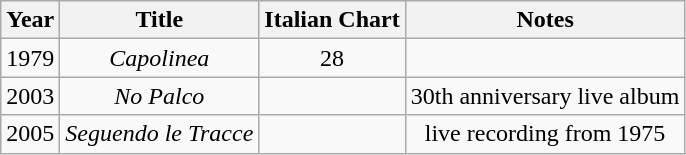<table class="wikitable">
<tr>
<th>Year</th>
<th>Title</th>
<th>Italian Chart</th>
<th>Notes</th>
</tr>
<tr>
<td>1979</td>
<td align="center"><em>Capolinea</em></td>
<td align="center">28</td>
<td></td>
</tr>
<tr>
<td>2003</td>
<td align="center"><em>No Palco</em></td>
<td></td>
<td align="center">30th anniversary live album</td>
</tr>
<tr>
<td>2005</td>
<td align="center"><em>Seguendo le Tracce</em></td>
<td></td>
<td align="center">live recording from 1975</td>
</tr>
</table>
